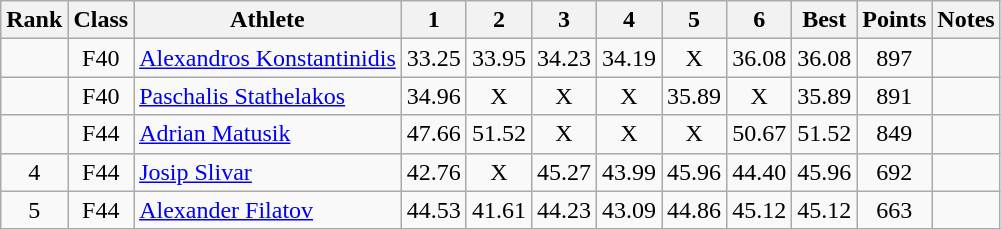<table class="wikitable sortable" style="text-align:center">
<tr>
<th>Rank</th>
<th>Class</th>
<th>Athlete</th>
<th>1</th>
<th>2</th>
<th>3</th>
<th>4</th>
<th>5</th>
<th>6</th>
<th>Best</th>
<th>Points</th>
<th>Notes</th>
</tr>
<tr>
<td></td>
<td>F40</td>
<td style="text-align:left"><a href='#'>Alexandros Konstantinidis</a><br></td>
<td>33.25</td>
<td>33.95</td>
<td>34.23</td>
<td>34.19</td>
<td>X</td>
<td>36.08</td>
<td>36.08</td>
<td>897</td>
<td></td>
</tr>
<tr>
<td></td>
<td>F40</td>
<td style="text-align:left"><a href='#'>Paschalis Stathelakos</a><br></td>
<td>34.96</td>
<td>X</td>
<td>X</td>
<td>X</td>
<td>35.89</td>
<td>X</td>
<td>35.89</td>
<td>891</td>
<td></td>
</tr>
<tr>
<td></td>
<td>F44</td>
<td style="text-align:left"><a href='#'>Adrian Matusik</a><br></td>
<td>47.66</td>
<td>51.52</td>
<td>X</td>
<td>X</td>
<td>X</td>
<td>50.67</td>
<td>51.52</td>
<td>849</td>
<td></td>
</tr>
<tr>
<td>4</td>
<td>F44</td>
<td style="text-align:left"><a href='#'>Josip Slivar</a><br></td>
<td>42.76</td>
<td>X</td>
<td>45.27</td>
<td>43.99</td>
<td>45.96</td>
<td>44.40</td>
<td>45.96</td>
<td>692</td>
<td></td>
</tr>
<tr>
<td>5</td>
<td>F44</td>
<td style="text-align:left"><a href='#'>Alexander Filatov</a><br></td>
<td>44.53</td>
<td>41.61</td>
<td>44.23</td>
<td>43.09</td>
<td>44.86</td>
<td>45.12</td>
<td>45.12</td>
<td>663</td>
<td></td>
</tr>
</table>
